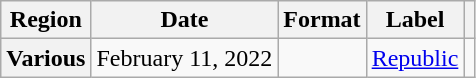<table class="wikitable plainrowheaders">
<tr>
<th scope="col">Region</th>
<th scope="col">Date</th>
<th scope="col">Format</th>
<th scope="col">Label</th>
<th scope="col"></th>
</tr>
<tr>
<th scope="row">Various</th>
<td>February 11, 2022</td>
<td></td>
<td><a href='#'>Republic</a></td>
<td></td>
</tr>
</table>
